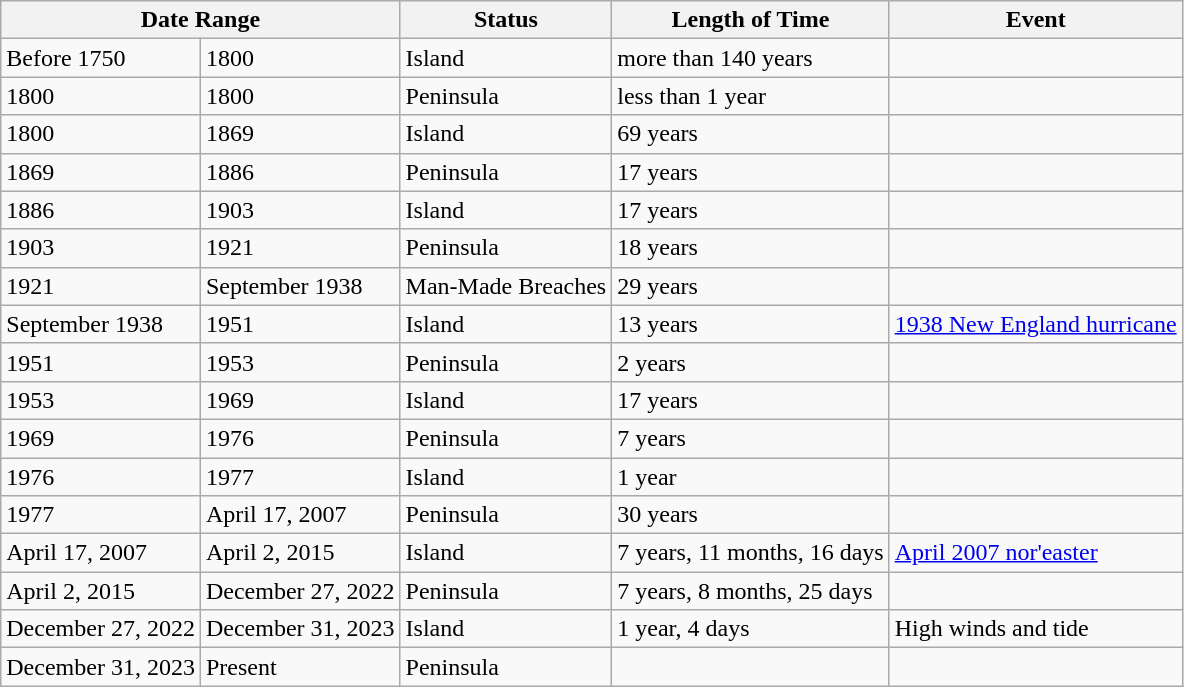<table class="wikitable sortable">
<tr>
<th colspan="2">Date Range</th>
<th>Status</th>
<th>Length of Time</th>
<th>Event</th>
</tr>
<tr>
<td>Before 1750</td>
<td>1800</td>
<td>Island</td>
<td>more than 140 years</td>
<td></td>
</tr>
<tr>
<td>1800</td>
<td>1800</td>
<td>Peninsula</td>
<td>less than 1 year</td>
<td></td>
</tr>
<tr>
<td>1800</td>
<td>1869</td>
<td>Island</td>
<td>69 years</td>
<td></td>
</tr>
<tr>
<td>1869</td>
<td>1886</td>
<td>Peninsula</td>
<td>17 years</td>
<td></td>
</tr>
<tr>
<td>1886</td>
<td>1903</td>
<td>Island</td>
<td>17 years</td>
<td></td>
</tr>
<tr>
<td>1903</td>
<td>1921</td>
<td>Peninsula</td>
<td>18 years</td>
<td></td>
</tr>
<tr>
<td>1921</td>
<td>September 1938</td>
<td>Man-Made Breaches</td>
<td>29 years</td>
<td></td>
</tr>
<tr>
<td>September 1938</td>
<td>1951</td>
<td>Island</td>
<td>13 years</td>
<td><a href='#'>1938 New England hurricane</a></td>
</tr>
<tr>
<td>1951</td>
<td>1953</td>
<td>Peninsula</td>
<td>2 years</td>
<td></td>
</tr>
<tr>
<td>1953</td>
<td>1969</td>
<td>Island</td>
<td>17 years</td>
<td></td>
</tr>
<tr>
<td>1969</td>
<td>1976</td>
<td>Peninsula</td>
<td>7 years</td>
<td></td>
</tr>
<tr>
<td>1976</td>
<td>1977</td>
<td>Island</td>
<td>1 year</td>
<td></td>
</tr>
<tr>
<td>1977</td>
<td>April 17, 2007</td>
<td>Peninsula</td>
<td>30 years</td>
<td></td>
</tr>
<tr>
<td>April 17, 2007</td>
<td>April 2, 2015</td>
<td>Island</td>
<td>7 years, 11 months, 16 days</td>
<td><a href='#'>April 2007 nor'easter</a></td>
</tr>
<tr>
<td>April 2, 2015</td>
<td>December 27, 2022</td>
<td>Peninsula</td>
<td>7 years, 8 months, 25 days</td>
<td></td>
</tr>
<tr>
<td>December 27, 2022</td>
<td>December 31, 2023</td>
<td>Island</td>
<td>1 year, 4 days</td>
<td>High winds and tide</td>
</tr>
<tr>
<td>December 31, 2023</td>
<td>Present</td>
<td>Peninsula</td>
<td></td>
<td></td>
</tr>
</table>
